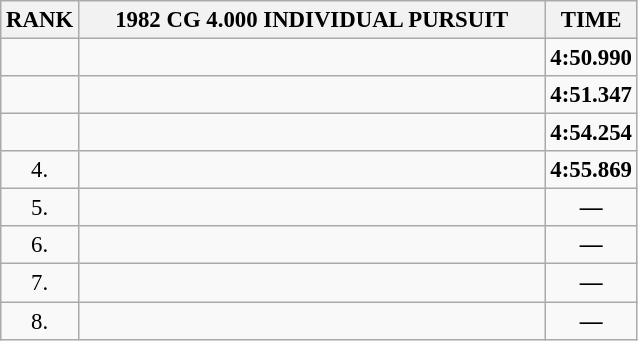<table class="wikitable" style="font-size:95%;">
<tr>
<th>RANK</th>
<th align="left" style="width: 20em">1982 CG 4.000 INDIVIDUAL PURSUIT</th>
<th>TIME</th>
</tr>
<tr>
<td align="center"></td>
<td></td>
<td align="center"><strong>4:50.990</strong></td>
</tr>
<tr>
<td align="center"></td>
<td></td>
<td align="center"><strong>4:51.347</strong></td>
</tr>
<tr>
<td align="center"></td>
<td></td>
<td align="center"><strong>4:54.254</strong></td>
</tr>
<tr>
<td align="center">4.</td>
<td></td>
<td align="center"><strong>4:55.869</strong></td>
</tr>
<tr>
<td align="center">5.</td>
<td></td>
<td align="center"><strong>—</strong></td>
</tr>
<tr>
<td align="center">6.</td>
<td></td>
<td align="center"><strong>—</strong></td>
</tr>
<tr>
<td align="center">7.</td>
<td></td>
<td align="center"><strong>—</strong></td>
</tr>
<tr>
<td align="center">8.</td>
<td></td>
<td align="center"><strong>—</strong></td>
</tr>
</table>
